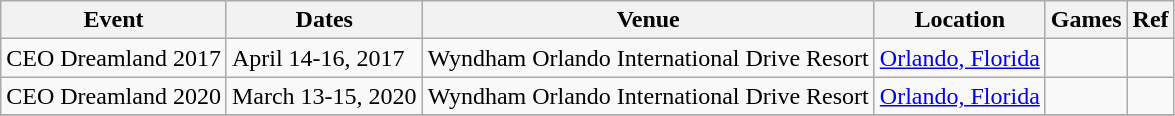<table class="wikitable sortable">
<tr>
<th>Event</th>
<th>Dates</th>
<th>Venue</th>
<th>Location</th>
<th>Games</th>
<th>Ref</th>
</tr>
<tr>
<td>CEO Dreamland 2017</td>
<td>April 14-16, 2017</td>
<td>Wyndham Orlando International Drive Resort</td>
<td><a href='#'>Orlando, Florida</a></td>
<td></td>
<td></td>
</tr>
<tr>
<td>CEO Dreamland 2020</td>
<td>March 13-15, 2020</td>
<td>Wyndham Orlando International Drive Resort</td>
<td><a href='#'>Orlando, Florida</a></td>
<td></td>
<td></td>
</tr>
<tr>
</tr>
</table>
